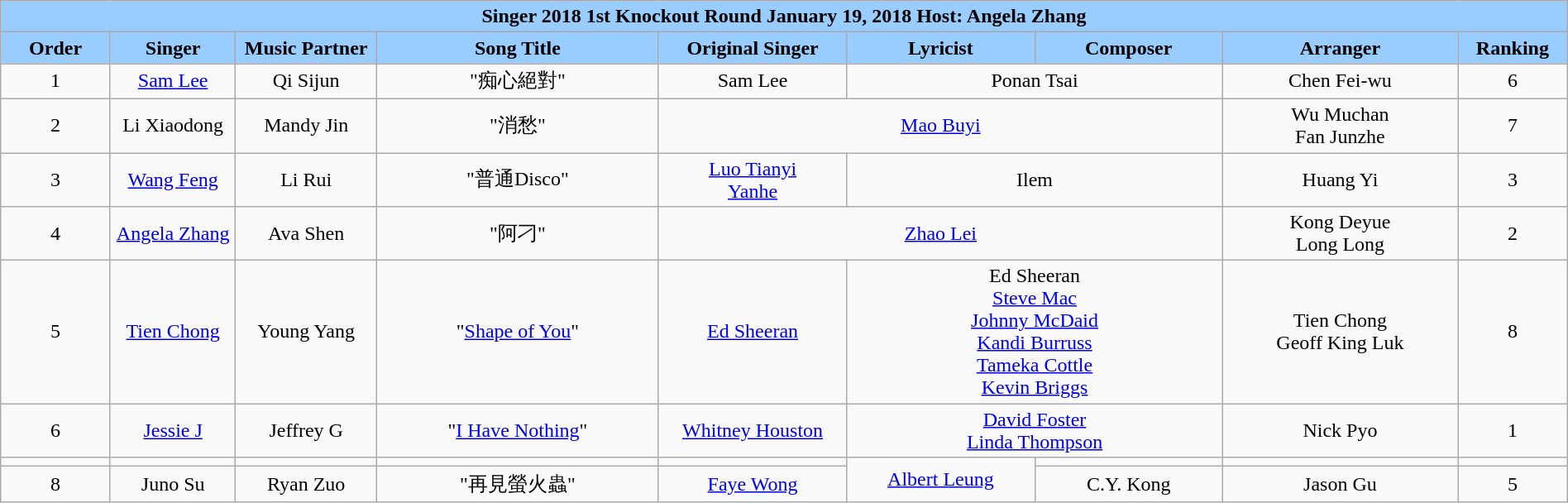<table class="wikitable sortable mw-collapsible" width="100%" style="text-align:center">
<tr align=center style="background:#99CCFF">
<td colspan="9"><div><strong>Singer 2018 1st Knockout Round January 19, 2018 Host: Angela Zhang</strong></div></td>
</tr>
<tr style="background:#99CCFF">
<td style="width:7%"><strong>Order</strong></td>
<td style="width:8%"><strong>Singer</strong></td>
<td style="width:9%"><strong>Music Partner</strong></td>
<td style="width:18%"><strong>Song Title</strong></td>
<td style="width:12%"><strong>Original Singer</strong></td>
<td style="width:12% "><strong>Lyricist</strong></td>
<td style="width:12%"><strong>Composer</strong></td>
<td style="width:15%"><strong>Arranger</strong></td>
<td style="width:7%"><strong>Ranking</strong></td>
</tr>
<tr>
<td>1</td>
<td><a href='#'>Sam Lee</a></td>
<td>Qi Sijun</td>
<td>"痴心絕對"</td>
<td>Sam Lee</td>
<td colspan="2">Ponan Tsai</td>
<td>Chen Fei-wu</td>
<td>6</td>
</tr>
<tr>
<td>2</td>
<td>Li Xiaodong</td>
<td>Mandy Jin</td>
<td>"消愁"</td>
<td colspan="3"><a href='#'>Mao Buyi</a></td>
<td>Wu Muchan<br>Fan Junzhe</td>
<td>7</td>
</tr>
<tr>
<td>3</td>
<td><a href='#'>Wang Feng</a></td>
<td>Li Rui</td>
<td>"普通Disco"</td>
<td><a href='#'>Luo Tianyi</a><br><a href='#'>Yanhe</a></td>
<td colspan="2">Ilem</td>
<td>Huang Yi</td>
<td>3</td>
</tr>
<tr>
<td>4</td>
<td><a href='#'>Angela Zhang</a></td>
<td>Ava Shen</td>
<td>"阿刁"</td>
<td colspan="3"><a href='#'>Zhao Lei</a></td>
<td>Kong Deyue<br>Long Long</td>
<td>2</td>
</tr>
<tr>
<td>5</td>
<td><a href='#'>Tien Chong</a></td>
<td>Young Yang</td>
<td>"<a href='#'>Shape of You</a>"</td>
<td><a href='#'>Ed Sheeran</a></td>
<td colspan="2">Ed Sheeran<br><a href='#'>Steve Mac</a><br><a href='#'>Johnny McDaid</a><br><a href='#'>Kandi Burruss</a><br><a href='#'>Tameka Cottle</a><br><a href='#'>Kevin Briggs</a></td>
<td>Tien Chong<br>Geoff King Luk</td>
<td>8</td>
</tr>
<tr>
<td>6</td>
<td><a href='#'>Jessie J</a></td>
<td>Jeffrey G</td>
<td>"<a href='#'>I Have Nothing</a>"</td>
<td><a href='#'>Whitney Houston</a></td>
<td colspan="2"><a href='#'>David Foster</a> <br> <a href='#'>Linda Thompson</a></td>
<td>Nick Pyo</td>
<td>1</td>
</tr>
<tr>
<td></td>
<td><a href='#'></a></td>
<td><a href='#'></a></td>
<td></td>
<td><a href='#'></a></td>
<td rowspan="2"><a href='#'>Albert Leung</a></td>
<td></td>
<td></td>
<td></td>
</tr>
<tr>
<td>8</td>
<td>Juno Su</td>
<td>Ryan Zuo</td>
<td>"再見螢火蟲"</td>
<td><a href='#'>Faye Wong</a></td>
<td>C.Y. Kong</td>
<td>Jason Gu</td>
<td>5</td>
</tr>
</table>
